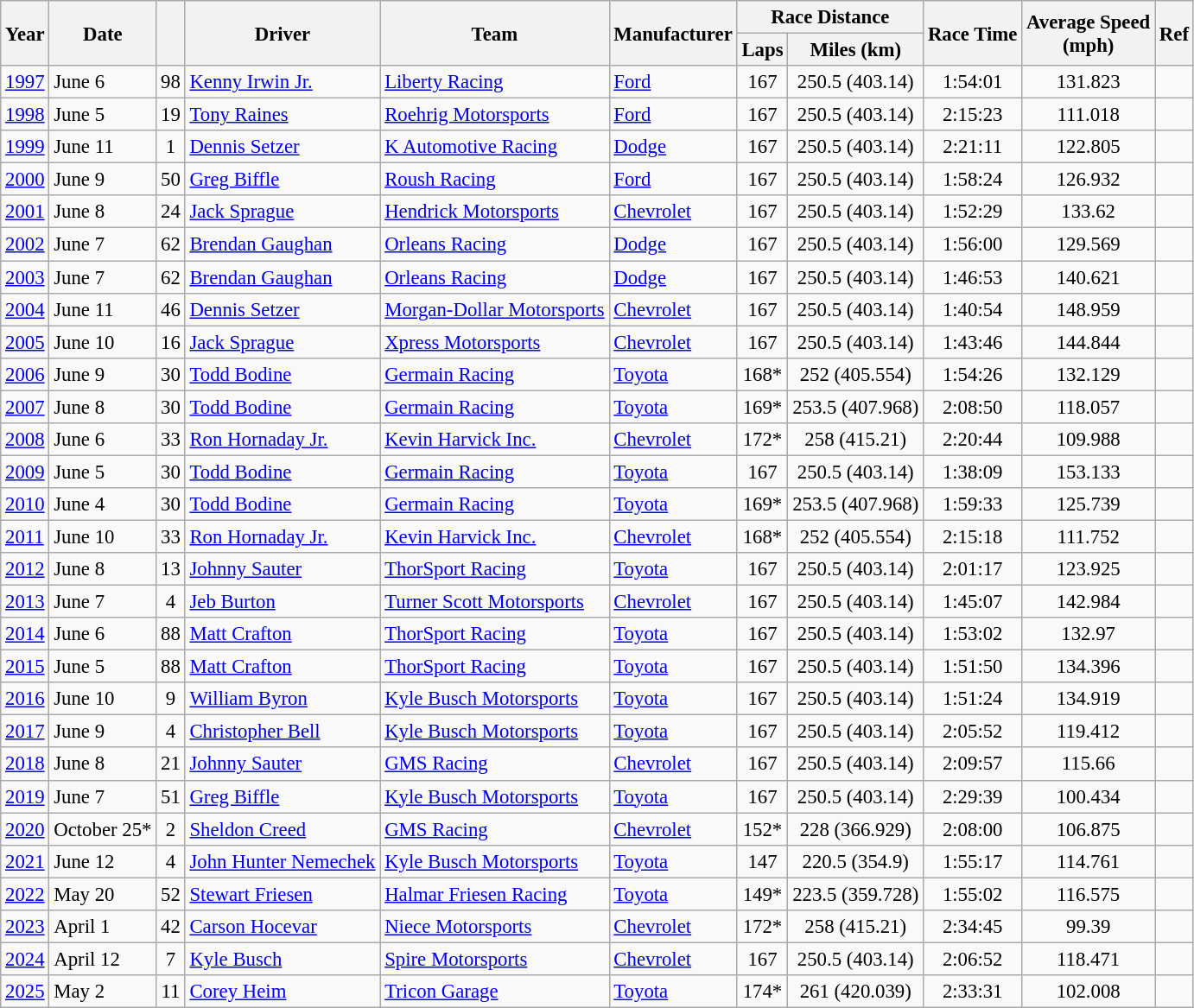<table class="wikitable" style="font-size: 95%;">
<tr>
<th rowspan="2">Year</th>
<th rowspan="2">Date</th>
<th rowspan="2"></th>
<th rowspan="2">Driver</th>
<th rowspan="2">Team</th>
<th rowspan="2">Manufacturer</th>
<th colspan="2">Race Distance</th>
<th rowspan="2">Race Time</th>
<th rowspan="2">Average Speed<br>(mph)</th>
<th rowspan="2">Ref</th>
</tr>
<tr>
<th>Laps</th>
<th>Miles (km)</th>
</tr>
<tr>
<td><a href='#'>1997</a></td>
<td>June 6</td>
<td align="center">98</td>
<td><a href='#'>Kenny Irwin Jr.</a></td>
<td><a href='#'>Liberty Racing</a></td>
<td><a href='#'>Ford</a></td>
<td align="center">167</td>
<td align="center">250.5 (403.14)</td>
<td align="center">1:54:01</td>
<td align="center">131.823</td>
<td align="center"></td>
</tr>
<tr>
<td><a href='#'>1998</a></td>
<td>June 5</td>
<td align="center">19</td>
<td><a href='#'>Tony Raines</a></td>
<td><a href='#'>Roehrig Motorsports</a></td>
<td><a href='#'>Ford</a></td>
<td align="center">167</td>
<td align="center">250.5 (403.14)</td>
<td align="center">2:15:23</td>
<td align="center">111.018</td>
<td align="center"></td>
</tr>
<tr>
<td><a href='#'>1999</a></td>
<td>June 11</td>
<td align="center">1</td>
<td><a href='#'>Dennis Setzer</a></td>
<td><a href='#'>K Automotive Racing</a></td>
<td><a href='#'>Dodge</a></td>
<td align="center">167</td>
<td align="center">250.5 (403.14)</td>
<td align="center">2:21:11</td>
<td align="center">122.805</td>
<td align="center"></td>
</tr>
<tr>
<td><a href='#'>2000</a></td>
<td>June 9</td>
<td align="center">50</td>
<td><a href='#'>Greg Biffle</a></td>
<td><a href='#'>Roush Racing</a></td>
<td><a href='#'>Ford</a></td>
<td align="center">167</td>
<td align="center">250.5 (403.14)</td>
<td align="center">1:58:24</td>
<td align="center">126.932</td>
<td align="center"></td>
</tr>
<tr>
<td><a href='#'>2001</a></td>
<td>June 8</td>
<td align="center">24</td>
<td><a href='#'>Jack Sprague</a></td>
<td><a href='#'>Hendrick Motorsports</a></td>
<td><a href='#'>Chevrolet</a></td>
<td align="center">167</td>
<td align="center">250.5 (403.14)</td>
<td align="center">1:52:29</td>
<td align="center">133.62</td>
<td align="center"></td>
</tr>
<tr>
<td><a href='#'>2002</a></td>
<td>June 7</td>
<td align="center">62</td>
<td><a href='#'>Brendan Gaughan</a></td>
<td><a href='#'>Orleans Racing</a></td>
<td><a href='#'>Dodge</a></td>
<td align="center">167</td>
<td align="center">250.5 (403.14)</td>
<td align="center">1:56:00</td>
<td align="center">129.569</td>
<td align="center"></td>
</tr>
<tr>
<td><a href='#'>2003</a></td>
<td>June 7</td>
<td align="center">62</td>
<td><a href='#'>Brendan Gaughan</a></td>
<td><a href='#'>Orleans Racing</a></td>
<td><a href='#'>Dodge</a></td>
<td align="center">167</td>
<td align="center">250.5 (403.14)</td>
<td align="center">1:46:53</td>
<td align="center">140.621</td>
<td align="center"></td>
</tr>
<tr>
<td><a href='#'>2004</a></td>
<td>June 11</td>
<td align="center">46</td>
<td><a href='#'>Dennis Setzer</a></td>
<td><a href='#'>Morgan-Dollar Motorsports</a></td>
<td><a href='#'>Chevrolet</a></td>
<td align="center">167</td>
<td align="center">250.5 (403.14)</td>
<td align="center">1:40:54</td>
<td align="center">148.959</td>
<td align="center"></td>
</tr>
<tr>
<td><a href='#'>2005</a></td>
<td>June 10</td>
<td align="center">16</td>
<td><a href='#'>Jack Sprague</a></td>
<td><a href='#'>Xpress Motorsports</a></td>
<td><a href='#'>Chevrolet</a></td>
<td align="center">167</td>
<td align="center">250.5 (403.14)</td>
<td align="center">1:43:46</td>
<td align="center">144.844</td>
<td align="center"></td>
</tr>
<tr>
<td><a href='#'>2006</a></td>
<td>June 9</td>
<td align="center">30</td>
<td><a href='#'>Todd Bodine</a></td>
<td><a href='#'>Germain Racing</a></td>
<td><a href='#'>Toyota</a></td>
<td align="center">168*</td>
<td align="center">252 (405.554)</td>
<td align="center">1:54:26</td>
<td align="center">132.129</td>
<td align="center"></td>
</tr>
<tr>
<td><a href='#'>2007</a></td>
<td>June 8</td>
<td align="center">30</td>
<td><a href='#'>Todd Bodine</a></td>
<td><a href='#'>Germain Racing</a></td>
<td><a href='#'>Toyota</a></td>
<td align="center">169*</td>
<td align="center">253.5 (407.968)</td>
<td align="center">2:08:50</td>
<td align="center">118.057</td>
<td align="center"></td>
</tr>
<tr>
<td><a href='#'>2008</a></td>
<td>June 6</td>
<td align="center">33</td>
<td><a href='#'>Ron Hornaday Jr.</a></td>
<td><a href='#'>Kevin Harvick Inc.</a></td>
<td><a href='#'>Chevrolet</a></td>
<td align="center">172*</td>
<td align="center">258 (415.21)</td>
<td align="center">2:20:44</td>
<td align="center">109.988</td>
<td align="center"></td>
</tr>
<tr>
<td><a href='#'>2009</a></td>
<td>June 5</td>
<td align="center">30</td>
<td><a href='#'>Todd Bodine</a></td>
<td><a href='#'>Germain Racing</a></td>
<td><a href='#'>Toyota</a></td>
<td align="center">167</td>
<td align="center">250.5 (403.14)</td>
<td align="center">1:38:09</td>
<td align="center">153.133</td>
<td align="center"></td>
</tr>
<tr>
<td><a href='#'>2010</a></td>
<td>June 4</td>
<td align="center">30</td>
<td><a href='#'>Todd Bodine</a></td>
<td><a href='#'>Germain Racing</a></td>
<td><a href='#'>Toyota</a></td>
<td align="center">169*</td>
<td align="center">253.5 (407.968)</td>
<td align="center">1:59:33</td>
<td align="center">125.739</td>
<td align="center"></td>
</tr>
<tr>
<td><a href='#'>2011</a></td>
<td>June 10</td>
<td align="center">33</td>
<td><a href='#'>Ron Hornaday Jr.</a></td>
<td><a href='#'>Kevin Harvick Inc.</a></td>
<td><a href='#'>Chevrolet</a></td>
<td align="center">168*</td>
<td align="center">252 (405.554)</td>
<td align="center">2:15:18</td>
<td align="center">111.752</td>
<td align="center"></td>
</tr>
<tr>
<td><a href='#'>2012</a></td>
<td>June 8</td>
<td align="center">13</td>
<td><a href='#'>Johnny Sauter</a></td>
<td><a href='#'>ThorSport Racing</a></td>
<td><a href='#'>Toyota</a></td>
<td align="center">167</td>
<td align="center">250.5 (403.14)</td>
<td align="center">2:01:17</td>
<td align="center">123.925</td>
<td align="center"></td>
</tr>
<tr>
<td><a href='#'>2013</a></td>
<td>June 7</td>
<td align="center">4</td>
<td><a href='#'>Jeb Burton</a></td>
<td><a href='#'>Turner Scott Motorsports</a></td>
<td><a href='#'>Chevrolet</a></td>
<td align="center">167</td>
<td align="center">250.5 (403.14)</td>
<td align="center">1:45:07</td>
<td align="center">142.984</td>
<td align="center"></td>
</tr>
<tr>
<td><a href='#'>2014</a></td>
<td>June 6</td>
<td align="center">88</td>
<td><a href='#'>Matt Crafton</a></td>
<td><a href='#'>ThorSport Racing</a></td>
<td><a href='#'>Toyota</a></td>
<td align="center">167</td>
<td align="center">250.5 (403.14)</td>
<td align="center">1:53:02</td>
<td align="center">132.97</td>
<td align="center"></td>
</tr>
<tr>
<td><a href='#'>2015</a></td>
<td>June 5</td>
<td align="center">88</td>
<td><a href='#'>Matt Crafton</a></td>
<td><a href='#'>ThorSport Racing</a></td>
<td><a href='#'>Toyota</a></td>
<td align="center">167</td>
<td align="center">250.5 (403.14)</td>
<td align="center">1:51:50</td>
<td align="center">134.396</td>
<td align="center"></td>
</tr>
<tr>
<td><a href='#'>2016</a></td>
<td>June 10</td>
<td align="center">9</td>
<td><a href='#'>William Byron</a></td>
<td><a href='#'>Kyle Busch Motorsports</a></td>
<td><a href='#'>Toyota</a></td>
<td align="center">167</td>
<td align="center">250.5 (403.14)</td>
<td align="center">1:51:24</td>
<td align="center">134.919</td>
<td align="center"></td>
</tr>
<tr>
<td><a href='#'>2017</a></td>
<td>June 9</td>
<td align="center">4</td>
<td><a href='#'>Christopher Bell</a></td>
<td><a href='#'>Kyle Busch Motorsports</a></td>
<td><a href='#'>Toyota</a></td>
<td align="center">167</td>
<td align="center">250.5 (403.14)</td>
<td align="center">2:05:52</td>
<td align="center">119.412</td>
<td align="center"></td>
</tr>
<tr>
<td><a href='#'>2018</a></td>
<td>June 8</td>
<td align="center">21</td>
<td><a href='#'>Johnny Sauter</a></td>
<td><a href='#'>GMS Racing</a></td>
<td><a href='#'>Chevrolet</a></td>
<td align="center">167</td>
<td align="center">250.5 (403.14)</td>
<td align="center">2:09:57</td>
<td align="center">115.66</td>
<td align="center"></td>
</tr>
<tr>
<td><a href='#'>2019</a></td>
<td>June 7</td>
<td align="center">51</td>
<td><a href='#'>Greg Biffle</a></td>
<td><a href='#'>Kyle Busch Motorsports</a></td>
<td><a href='#'>Toyota</a></td>
<td align="center">167</td>
<td align="center">250.5 (403.14)</td>
<td align="center">2:29:39</td>
<td align="center">100.434</td>
<td align="center"></td>
</tr>
<tr>
<td><a href='#'>2020</a></td>
<td>October 25*</td>
<td align="center">2</td>
<td><a href='#'>Sheldon Creed</a></td>
<td><a href='#'>GMS Racing</a></td>
<td><a href='#'>Chevrolet</a></td>
<td align="center">152*</td>
<td align="center">228 (366.929)</td>
<td align="center">2:08:00</td>
<td align="center">106.875</td>
<td align="center"></td>
</tr>
<tr>
<td><a href='#'>2021</a></td>
<td>June 12</td>
<td align="center">4</td>
<td><a href='#'>John Hunter Nemechek</a></td>
<td><a href='#'>Kyle Busch Motorsports</a></td>
<td><a href='#'>Toyota</a></td>
<td align="center">147</td>
<td align="center">220.5 (354.9)</td>
<td align="center">1:55:17</td>
<td align="center">114.761</td>
<td align="center"></td>
</tr>
<tr>
<td><a href='#'>2022</a></td>
<td>May 20</td>
<td align="center">52</td>
<td><a href='#'>Stewart Friesen</a></td>
<td><a href='#'>Halmar Friesen Racing</a></td>
<td><a href='#'>Toyota</a></td>
<td align="center">149*</td>
<td align="center">223.5 (359.728)</td>
<td align="center">1:55:02</td>
<td align="center">116.575</td>
<td align="center"></td>
</tr>
<tr>
<td><a href='#'>2023</a></td>
<td>April 1</td>
<td align="center">42</td>
<td><a href='#'>Carson Hocevar</a></td>
<td><a href='#'>Niece Motorsports</a></td>
<td><a href='#'>Chevrolet</a></td>
<td align="center">172*</td>
<td align="center">258 (415.21)</td>
<td align="center">2:34:45</td>
<td align="center">99.39</td>
<td align="center"></td>
</tr>
<tr>
<td><a href='#'>2024</a></td>
<td>April 12</td>
<td align="center">7</td>
<td><a href='#'>Kyle Busch</a></td>
<td><a href='#'>Spire Motorsports</a></td>
<td><a href='#'>Chevrolet</a></td>
<td align="center">167</td>
<td align="center">250.5 (403.14)</td>
<td align="center">2:06:52</td>
<td align="center">118.471</td>
<td align="center"></td>
</tr>
<tr>
<td><a href='#'>2025</a></td>
<td>May 2</td>
<td align="center">11</td>
<td><a href='#'>Corey Heim</a></td>
<td><a href='#'>Tricon Garage</a></td>
<td><a href='#'>Toyota</a></td>
<td align="center">174*</td>
<td align="center">261 (420.039)</td>
<td align="center">2:33:31</td>
<td align="center">102.008</td>
<td align="center"></td>
</tr>
</table>
